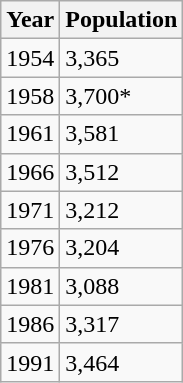<table class="wikitable">
<tr>
<th>Year</th>
<th>Population</th>
</tr>
<tr>
<td>1954</td>
<td>3,365</td>
</tr>
<tr>
<td>1958</td>
<td>3,700*</td>
</tr>
<tr>
<td>1961</td>
<td>3,581</td>
</tr>
<tr>
<td>1966</td>
<td>3,512</td>
</tr>
<tr>
<td>1971</td>
<td>3,212</td>
</tr>
<tr>
<td>1976</td>
<td>3,204</td>
</tr>
<tr>
<td>1981</td>
<td>3,088</td>
</tr>
<tr>
<td>1986</td>
<td>3,317</td>
</tr>
<tr>
<td>1991</td>
<td>3,464</td>
</tr>
</table>
